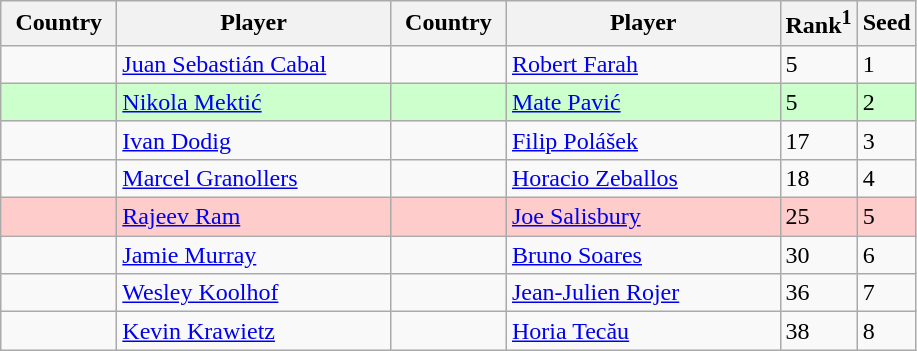<table class="sortable wikitable">
<tr>
<th width="70">Country</th>
<th width="175">Player</th>
<th width="70">Country</th>
<th width="175">Player</th>
<th>Rank<sup>1</sup></th>
<th>Seed</th>
</tr>
<tr>
<td></td>
<td><a href='#'>Juan Sebastián Cabal</a></td>
<td></td>
<td><a href='#'>Robert Farah</a></td>
<td>5</td>
<td>1</td>
</tr>
<tr style="background-color:#cfc;">
<td></td>
<td><a href='#'>Nikola Mektić</a></td>
<td></td>
<td><a href='#'>Mate Pavić</a></td>
<td>5</td>
<td>2</td>
</tr>
<tr>
<td></td>
<td><a href='#'>Ivan Dodig</a></td>
<td></td>
<td><a href='#'>Filip Polášek</a></td>
<td>17</td>
<td>3</td>
</tr>
<tr>
<td></td>
<td><a href='#'>Marcel Granollers</a></td>
<td></td>
<td><a href='#'>Horacio Zeballos</a></td>
<td>18</td>
<td>4</td>
</tr>
<tr style="background-color:#fcc;">
<td></td>
<td><a href='#'>Rajeev Ram</a></td>
<td></td>
<td><a href='#'>Joe Salisbury</a></td>
<td>25</td>
<td>5</td>
</tr>
<tr>
<td></td>
<td><a href='#'>Jamie Murray</a></td>
<td></td>
<td><a href='#'>Bruno Soares</a></td>
<td>30</td>
<td>6</td>
</tr>
<tr>
<td></td>
<td><a href='#'>Wesley Koolhof</a></td>
<td></td>
<td><a href='#'>Jean-Julien Rojer</a></td>
<td>36</td>
<td>7</td>
</tr>
<tr>
<td></td>
<td><a href='#'>Kevin Krawietz</a></td>
<td></td>
<td><a href='#'>Horia Tecău</a></td>
<td>38</td>
<td>8</td>
</tr>
</table>
